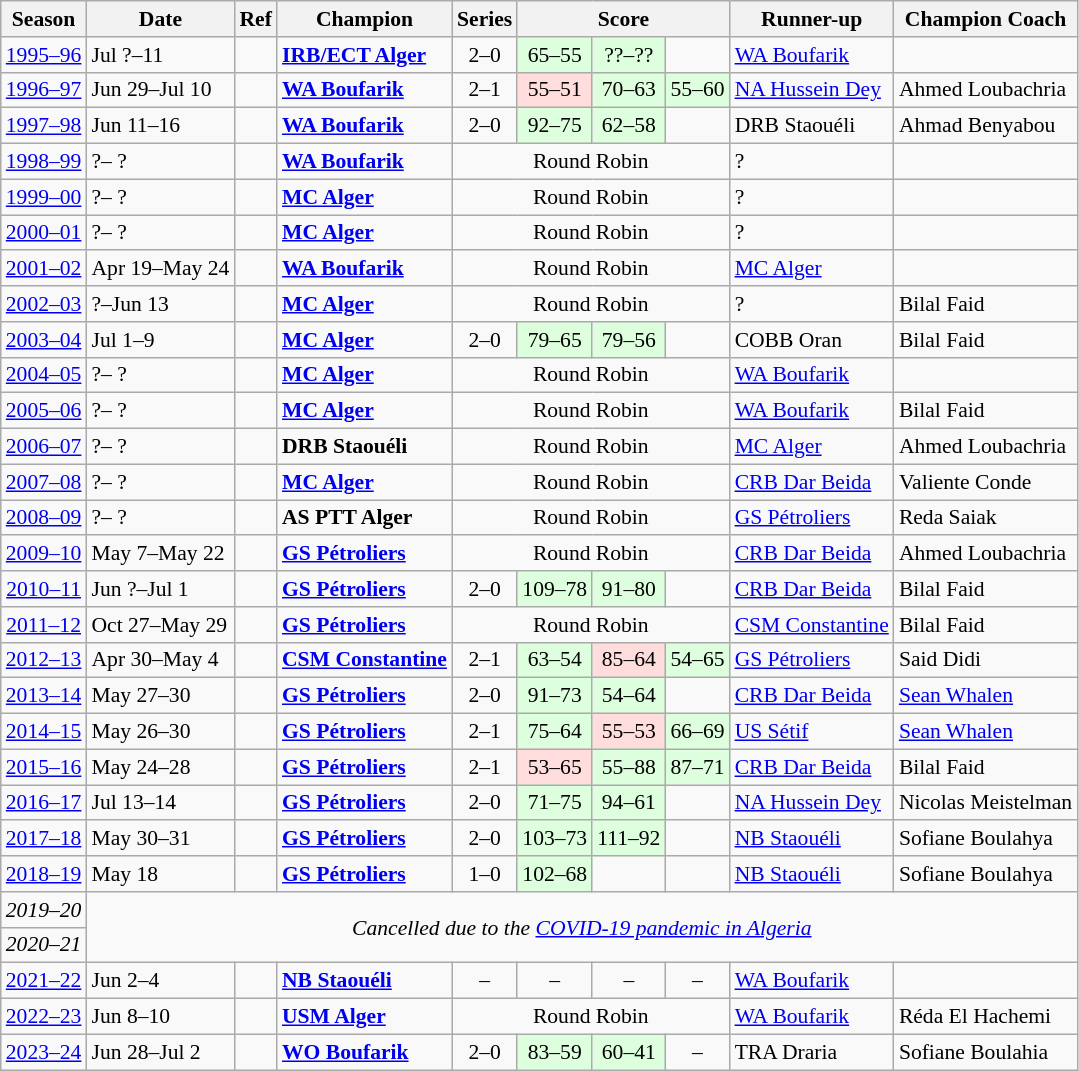<table class="wikitable" style="font-size:90%;">
<tr>
<th>Season</th>
<th>Date</th>
<th>Ref</th>
<th>Champion</th>
<th>Series</th>
<th colspan=3>Score</th>
<th>Runner-up</th>
<th>Champion Coach</th>
</tr>
<tr>
<td align=center><a href='#'>1995–96</a></td>
<td>Jul ?–11</td>
<td></td>
<td><strong><a href='#'>IRB/ECT Alger</a></strong> </td>
<td align=center>2–0</td>
<td align=center style="background:#dfd;">65–55</td>
<td align=center style="background:#dfd;">??–??</td>
<td></td>
<td><a href='#'>WA Boufarik</a></td>
<td></td>
</tr>
<tr>
<td align=center><a href='#'>1996–97</a></td>
<td>Jun 29–Jul 10</td>
<td></td>
<td><strong><a href='#'>WA Boufarik</a></strong> </td>
<td align=center>2–1</td>
<td align=center style="background:#fdd;">55–51</td>
<td align=center style="background:#dfd;">70–63</td>
<td align=center style="background:#dfd;">55–60</td>
<td><a href='#'>NA Hussein Dey</a></td>
<td> Ahmed Loubachria</td>
</tr>
<tr>
<td align=center><a href='#'>1997–98</a></td>
<td>Jun 11–16</td>
<td></td>
<td><strong><a href='#'>WA Boufarik</a></strong> </td>
<td align=center>2–0</td>
<td align=center style="background:#dfd;">92–75</td>
<td align=center style="background:#dfd;">62–58</td>
<td></td>
<td>DRB Staouéli</td>
<td> Ahmad Benyabou</td>
</tr>
<tr>
<td align=center><a href='#'>1998–99</a></td>
<td>?– ?</td>
<td></td>
<td><strong><a href='#'>WA Boufarik</a></strong> </td>
<td colspan=4 style="text-align:center;">Round Robin</td>
<td>?</td>
<td></td>
</tr>
<tr>
<td align=center><a href='#'>1999–00</a></td>
<td>?– ?</td>
<td></td>
<td><strong><a href='#'>MC Alger</a></strong> </td>
<td colspan=4 style="text-align:center;">Round Robin</td>
<td>?</td>
<td></td>
</tr>
<tr>
<td align=center><a href='#'>2000–01</a></td>
<td>?– ?</td>
<td></td>
<td><strong><a href='#'>MC Alger</a></strong> </td>
<td colspan=4 style="text-align:center;">Round Robin</td>
<td>?</td>
<td></td>
</tr>
<tr>
<td align=center><a href='#'>2001–02</a></td>
<td>Apr 19–May 24</td>
<td></td>
<td><strong><a href='#'>WA Boufarik</a></strong> </td>
<td colspan=4 style="text-align:center;">Round Robin</td>
<td><a href='#'>MC Alger</a></td>
<td></td>
</tr>
<tr>
<td align=center><a href='#'>2002–03</a></td>
<td>?–Jun 13</td>
<td></td>
<td><strong><a href='#'>MC Alger</a></strong> </td>
<td colspan=4 style="text-align:center;">Round Robin</td>
<td>?</td>
<td> Bilal Faid</td>
</tr>
<tr>
<td align=center><a href='#'>2003–04</a></td>
<td>Jul 1–9</td>
<td></td>
<td><strong><a href='#'>MC Alger</a></strong> </td>
<td align=center>2–0</td>
<td align=center style="background:#dfd;">79–65</td>
<td align=center style="background:#dfd;">79–56</td>
<td></td>
<td>COBB Oran</td>
<td> Bilal Faid</td>
</tr>
<tr>
<td align=center><a href='#'>2004–05</a></td>
<td>?– ?</td>
<td></td>
<td><strong><a href='#'>MC Alger</a></strong> </td>
<td colspan=4 style="text-align:center;">Round Robin</td>
<td><a href='#'>WA Boufarik</a></td>
<td></td>
</tr>
<tr>
<td align=center><a href='#'>2005–06</a></td>
<td>?– ?</td>
<td></td>
<td><strong><a href='#'>MC Alger</a></strong> </td>
<td colspan=4 style="text-align:center;">Round Robin</td>
<td><a href='#'>WA Boufarik</a></td>
<td> Bilal Faid</td>
</tr>
<tr>
<td align=center><a href='#'>2006–07</a></td>
<td>?– ?</td>
<td></td>
<td><strong>DRB Staouéli</strong></td>
<td colspan=4 style="text-align:center;">Round Robin</td>
<td><a href='#'>MC Alger</a></td>
<td> Ahmed Loubachria</td>
</tr>
<tr>
<td align=center><a href='#'>2007–08</a></td>
<td>?– ?</td>
<td></td>
<td><strong><a href='#'>MC Alger</a></strong> </td>
<td colspan=4 style="text-align:center;">Round Robin</td>
<td><a href='#'>CRB Dar Beida</a></td>
<td> Valiente Conde</td>
</tr>
<tr>
<td align=center><a href='#'>2008–09</a></td>
<td>?– ?</td>
<td></td>
<td><strong>AS PTT Alger</strong></td>
<td colspan=4 style="text-align:center;">Round Robin</td>
<td><a href='#'>GS Pétroliers</a></td>
<td> Reda Saiak</td>
</tr>
<tr>
<td align=center><a href='#'>2009–10</a></td>
<td>May 7–May 22</td>
<td></td>
<td><strong><a href='#'>GS Pétroliers</a></strong> </td>
<td colspan=4 style="text-align:center;">Round Robin</td>
<td><a href='#'>CRB Dar Beida</a></td>
<td> Ahmed Loubachria</td>
</tr>
<tr>
<td align=center><a href='#'>2010–11</a></td>
<td>Jun ?–Jul 1</td>
<td></td>
<td><strong><a href='#'>GS Pétroliers</a></strong> </td>
<td align=center>2–0</td>
<td align=center style="background:#dfd;">109–78</td>
<td align=center style="background:#dfd;">91–80</td>
<td></td>
<td><a href='#'>CRB Dar Beida</a></td>
<td> Bilal Faid</td>
</tr>
<tr>
<td align=center><a href='#'>2011–12</a></td>
<td>Oct 27–May 29</td>
<td></td>
<td><strong><a href='#'>GS Pétroliers</a></strong> </td>
<td colspan=4 style="text-align:center;">Round Robin</td>
<td><a href='#'>CSM Constantine</a></td>
<td> Bilal Faid</td>
</tr>
<tr>
<td align=center><a href='#'>2012–13</a></td>
<td>Apr 30–May 4</td>
<td></td>
<td><strong><a href='#'>CSM Constantine</a></strong></td>
<td align=center>2–1</td>
<td align=center style="background:#dfd;">63–54</td>
<td align=center style="background:#fdd;">85–64</td>
<td align=center style="background:#dfd;">54–65</td>
<td><a href='#'>GS Pétroliers</a></td>
<td> Said Didi</td>
</tr>
<tr>
<td align=center><a href='#'>2013–14</a></td>
<td>May 27–30</td>
<td></td>
<td><strong><a href='#'>GS Pétroliers</a></strong> </td>
<td align=center>2–0</td>
<td align=center style="background:#dfd;">91–73</td>
<td align=center style="background:#dfd;">54–64</td>
<td></td>
<td><a href='#'>CRB Dar Beida</a></td>
<td> <a href='#'>Sean Whalen</a></td>
</tr>
<tr>
<td align=center><a href='#'>2014–15</a></td>
<td>May 26–30</td>
<td></td>
<td><strong><a href='#'>GS Pétroliers</a></strong> </td>
<td align=center>2–1</td>
<td align=center style="background:#dfd;">75–64</td>
<td align=center style="background:#fdd;">55–53</td>
<td align=center style="background:#dfd;">66–69</td>
<td><a href='#'>US Sétif</a></td>
<td> <a href='#'>Sean Whalen</a></td>
</tr>
<tr>
<td align=center><a href='#'>2015–16</a></td>
<td>May 24–28</td>
<td></td>
<td><strong><a href='#'>GS Pétroliers</a></strong> </td>
<td align=center>2–1</td>
<td align=center style="background:#fdd;">53–65</td>
<td align=center style="background:#dfd;">55–88</td>
<td align=center style="background:#dfd;">87–71</td>
<td><a href='#'>CRB Dar Beida</a></td>
<td> Bilal Faid</td>
</tr>
<tr>
<td align=center><a href='#'>2016–17</a></td>
<td>Jul 13–14</td>
<td></td>
<td><strong><a href='#'>GS Pétroliers</a></strong> </td>
<td align=center>2–0</td>
<td align=center style="background:#dfd;">71–75</td>
<td align=center style="background:#dfd;">94–61</td>
<td></td>
<td><a href='#'>NA Hussein Dey</a></td>
<td> Nicolas Meistelman</td>
</tr>
<tr>
<td align=center><a href='#'>2017–18</a></td>
<td>May 30–31</td>
<td></td>
<td><strong><a href='#'>GS Pétroliers</a></strong> </td>
<td align=center>2–0</td>
<td align=center style="background:#dfd;">103–73</td>
<td align=center style="background:#dfd;">111–92</td>
<td></td>
<td><a href='#'>NB Staouéli</a></td>
<td> Sofiane Boulahya</td>
</tr>
<tr>
<td align=center><a href='#'>2018–19</a></td>
<td>May 18</td>
<td></td>
<td><strong><a href='#'>GS Pétroliers</a></strong> </td>
<td align=center>1–0</td>
<td align=center style="background:#dfd;">102–68</td>
<td></td>
<td></td>
<td><a href='#'>NB Staouéli</a></td>
<td> Sofiane Boulahya</td>
</tr>
<tr>
<td align=center><em>2019–20</em></td>
<td align=center colspan=9 rowspan=2><em>Cancelled due to the <a href='#'>COVID-19 pandemic in Algeria</a></em></td>
</tr>
<tr>
<td align=center><em>2020–21</em></td>
</tr>
<tr>
<td align=center><a href='#'>2021–22</a></td>
<td>Jun 2–4</td>
<td></td>
<td><strong><a href='#'>NB Staouéli</a></strong> </td>
<td align=center>–</td>
<td align=center>–</td>
<td align=center>–</td>
<td align=center>–</td>
<td><a href='#'>WA Boufarik</a></td>
<td></td>
</tr>
<tr>
<td align=center><a href='#'>2022–23</a></td>
<td>Jun 8–10</td>
<td></td>
<td><strong><a href='#'>USM Alger</a></strong> </td>
<td colspan=4 style="text-align:center;">Round Robin</td>
<td><a href='#'>WA Boufarik</a></td>
<td> Réda El Hachemi</td>
</tr>
<tr>
<td align=center><a href='#'>2023–24</a></td>
<td>Jun 28–Jul 2</td>
<td></td>
<td><strong><a href='#'>WO Boufarik</a></strong> </td>
<td align=center>2–0</td>
<td align=center style="background:#dfd;">83–59</td>
<td align=center style="background:#dfd;">60–41</td>
<td align=center>–</td>
<td>TRA Draria</td>
<td> Sofiane Boulahia</td>
</tr>
</table>
